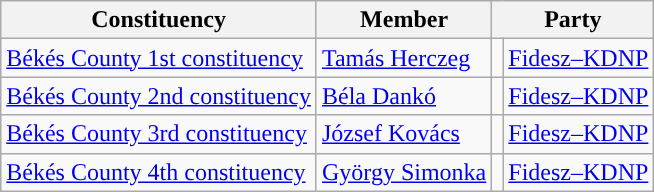<table class="wikitable">
<tr>
<th>Constituency</th>
<th>Member</th>
<th colspan="2">Party</th>
</tr>
<tr>
<td><a href='#'>Békés County 1st constituency</a></td>
<td><a href='#'>Tamás Herczeg</a></td>
<td style="background-color: "></td>
<td><a href='#'>Fidesz–KDNP</a></td>
</tr>
<tr>
<td><a href='#'>Békés County 2nd constituency</a></td>
<td><a href='#'>Béla Dankó</a></td>
<td style="background-color: "></td>
<td><a href='#'>Fidesz–KDNP</a></td>
</tr>
<tr>
<td><a href='#'>Békés County 3rd constituency</a></td>
<td><a href='#'>József Kovács</a></td>
<td style="background-color: "></td>
<td><a href='#'>Fidesz–KDNP</a></td>
</tr>
<tr>
<td><a href='#'>Békés County 4th constituency</a></td>
<td><a href='#'>György Simonka</a></td>
<td style="background-color: "></td>
<td><a href='#'>Fidesz–KDNP</a></td>
</tr>
</table>
